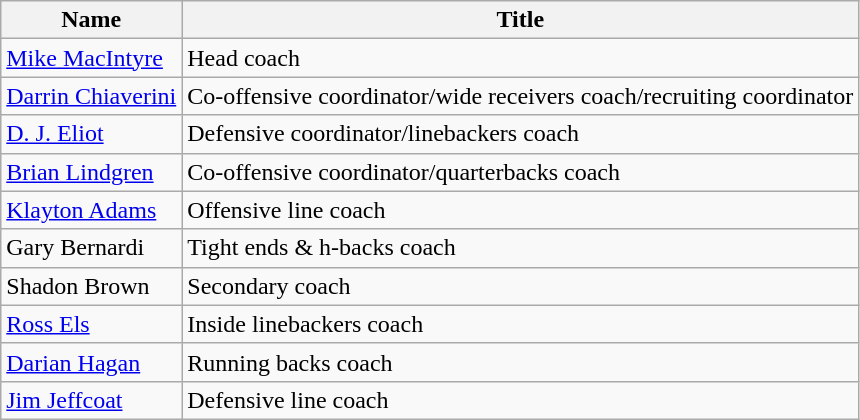<table class="wikitable">
<tr>
<th>Name</th>
<th>Title</th>
</tr>
<tr>
<td><a href='#'>Mike MacIntyre</a></td>
<td>Head coach</td>
</tr>
<tr>
<td><a href='#'>Darrin Chiaverini</a></td>
<td>Co-offensive coordinator/wide receivers coach/recruiting coordinator</td>
</tr>
<tr>
<td><a href='#'>D. J. Eliot</a></td>
<td>Defensive coordinator/linebackers coach</td>
</tr>
<tr>
<td><a href='#'>Brian Lindgren</a></td>
<td>Co-offensive coordinator/quarterbacks coach</td>
</tr>
<tr>
<td><a href='#'>Klayton Adams</a></td>
<td>Offensive line coach</td>
</tr>
<tr>
<td>Gary Bernardi</td>
<td>Tight ends & h-backs coach</td>
</tr>
<tr>
<td>Shadon Brown</td>
<td>Secondary coach</td>
</tr>
<tr>
<td><a href='#'>Ross Els</a></td>
<td>Inside linebackers coach</td>
</tr>
<tr>
<td><a href='#'>Darian Hagan</a></td>
<td>Running backs coach</td>
</tr>
<tr>
<td><a href='#'>Jim Jeffcoat</a></td>
<td>Defensive line coach</td>
</tr>
</table>
